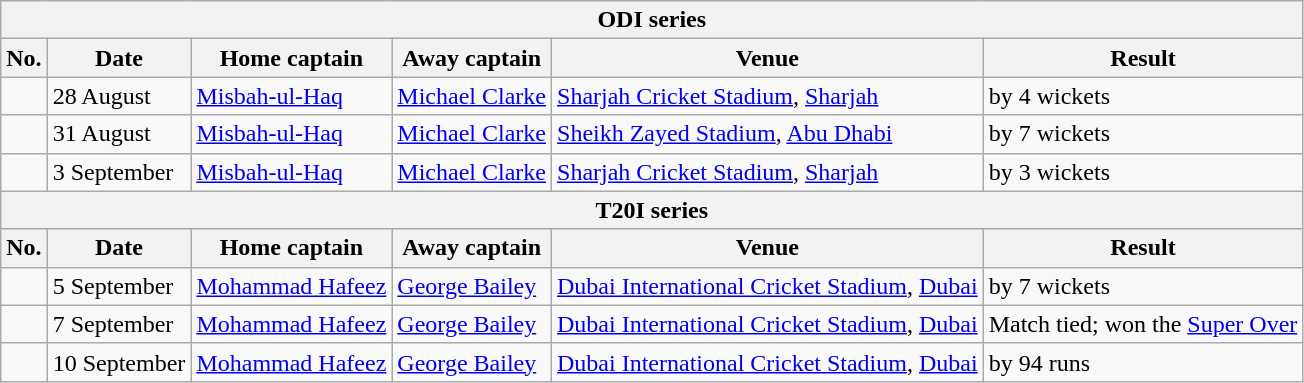<table class="wikitable">
<tr>
<th colspan="9">ODI series</th>
</tr>
<tr>
<th>No.</th>
<th>Date</th>
<th>Home captain</th>
<th>Away captain</th>
<th>Venue</th>
<th>Result</th>
</tr>
<tr>
<td></td>
<td>28 August</td>
<td><a href='#'>Misbah-ul-Haq</a></td>
<td><a href='#'>Michael Clarke</a></td>
<td><a href='#'>Sharjah Cricket Stadium</a>, <a href='#'>Sharjah</a></td>
<td> by 4 wickets</td>
</tr>
<tr>
<td></td>
<td>31 August</td>
<td><a href='#'>Misbah-ul-Haq</a></td>
<td><a href='#'>Michael Clarke</a></td>
<td><a href='#'>Sheikh Zayed Stadium</a>, <a href='#'>Abu Dhabi</a></td>
<td> by 7 wickets</td>
</tr>
<tr>
<td></td>
<td>3 September</td>
<td><a href='#'>Misbah-ul-Haq</a></td>
<td><a href='#'>Michael Clarke</a></td>
<td><a href='#'>Sharjah Cricket Stadium</a>, <a href='#'>Sharjah</a></td>
<td> by 3 wickets</td>
</tr>
<tr>
<th colspan="9">T20I series</th>
</tr>
<tr>
<th>No.</th>
<th>Date</th>
<th>Home captain</th>
<th>Away captain</th>
<th>Venue</th>
<th>Result</th>
</tr>
<tr>
<td></td>
<td>5 September</td>
<td><a href='#'>Mohammad Hafeez</a></td>
<td><a href='#'>George Bailey</a></td>
<td><a href='#'>Dubai International Cricket Stadium</a>, <a href='#'>Dubai</a></td>
<td> by 7 wickets</td>
</tr>
<tr>
<td></td>
<td>7 September</td>
<td><a href='#'>Mohammad Hafeez</a></td>
<td><a href='#'>George Bailey</a></td>
<td><a href='#'>Dubai International Cricket Stadium</a>, <a href='#'>Dubai</a></td>
<td>Match tied;  won the <a href='#'>Super Over</a></td>
</tr>
<tr>
<td></td>
<td>10 September</td>
<td><a href='#'>Mohammad Hafeez</a></td>
<td><a href='#'>George Bailey</a></td>
<td><a href='#'>Dubai International Cricket Stadium</a>, <a href='#'>Dubai</a></td>
<td> by 94 runs</td>
</tr>
</table>
